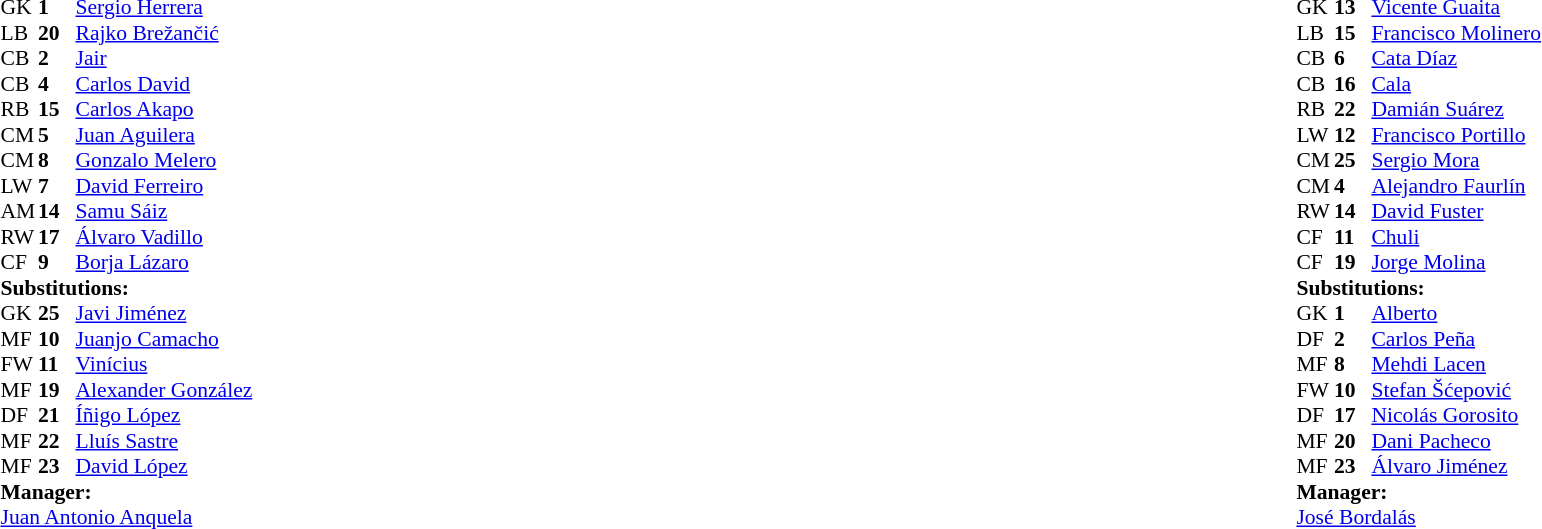<table width="100%">
<tr>
<td valign="top" width="50%"><br><table style="font-size: 90%" cellspacing="0" cellpadding="0">
<tr>
<th width="25"></th>
<th width="25"></th>
</tr>
<tr>
<td>GK</td>
<td><strong>1</strong></td>
<td> <a href='#'>Sergio Herrera</a></td>
</tr>
<tr>
<td>LB</td>
<td><strong>20</strong></td>
<td> <a href='#'>Rajko Brežančić</a></td>
</tr>
<tr>
<td>CB</td>
<td><strong>2</strong></td>
<td> <a href='#'>Jair</a></td>
<td></td>
</tr>
<tr>
<td>CB</td>
<td><strong>4</strong></td>
<td> <a href='#'>Carlos David</a></td>
<td></td>
</tr>
<tr>
<td>RB</td>
<td><strong>15</strong></td>
<td> <a href='#'>Carlos Akapo</a></td>
<td></td>
<td></td>
</tr>
<tr>
<td>CM</td>
<td><strong>5</strong></td>
<td> <a href='#'>Juan Aguilera</a></td>
<td></td>
</tr>
<tr>
<td>CM</td>
<td><strong>8</strong></td>
<td> <a href='#'>Gonzalo Melero</a></td>
</tr>
<tr>
<td>LW</td>
<td><strong>7</strong></td>
<td> <a href='#'>David Ferreiro</a></td>
<td></td>
</tr>
<tr>
<td>AM</td>
<td><strong>14</strong></td>
<td> <a href='#'>Samu Sáiz</a></td>
</tr>
<tr>
<td>RW</td>
<td><strong>17</strong></td>
<td> <a href='#'>Álvaro Vadillo</a></td>
<td></td>
<td></td>
</tr>
<tr>
<td>CF</td>
<td><strong>9</strong></td>
<td> <a href='#'>Borja Lázaro</a></td>
<td></td>
<td></td>
</tr>
<tr>
<td colspan=3><strong>Substitutions:</strong></td>
</tr>
<tr>
<td>GK</td>
<td><strong>25</strong></td>
<td> <a href='#'>Javi Jiménez</a></td>
</tr>
<tr>
<td>MF</td>
<td><strong>10</strong></td>
<td> <a href='#'>Juanjo Camacho</a></td>
<td></td>
<td></td>
</tr>
<tr>
<td>FW</td>
<td><strong>11</strong></td>
<td> <a href='#'>Vinícius</a></td>
<td></td>
<td></td>
</tr>
<tr>
<td>MF</td>
<td><strong>19</strong></td>
<td> <a href='#'>Alexander González</a></td>
</tr>
<tr>
<td>DF</td>
<td><strong>21</strong></td>
<td> <a href='#'>Íñigo López</a></td>
</tr>
<tr>
<td>MF</td>
<td><strong>22</strong></td>
<td> <a href='#'>Lluís Sastre</a></td>
</tr>
<tr>
<td>MF</td>
<td><strong>23</strong></td>
<td> <a href='#'>David López</a></td>
<td></td>
<td></td>
</tr>
<tr>
<td colspan=3><strong>Manager:</strong></td>
</tr>
<tr>
<td colspan=3> <a href='#'>Juan Antonio Anquela</a></td>
</tr>
</table>
</td>
<td valign="top"></td>
<td valign="top" width="50%"><br><table style="font-size: 90%" cellspacing="0" cellpadding="0" align="center">
<tr>
<th width=25></th>
<th width=25></th>
</tr>
<tr>
<td>GK</td>
<td><strong>13</strong></td>
<td> <a href='#'>Vicente Guaita</a></td>
</tr>
<tr>
<td>LB</td>
<td><strong>15</strong></td>
<td> <a href='#'>Francisco Molinero</a></td>
</tr>
<tr>
<td>CB</td>
<td><strong>6</strong></td>
<td> <a href='#'>Cata Díaz</a></td>
</tr>
<tr>
<td>CB</td>
<td><strong>16</strong></td>
<td> <a href='#'>Cala</a></td>
</tr>
<tr>
<td>RB</td>
<td><strong>22</strong></td>
<td> <a href='#'>Damián Suárez</a></td>
</tr>
<tr>
<td>LW</td>
<td><strong>12</strong></td>
<td> <a href='#'>Francisco Portillo</a></td>
<td></td>
<td></td>
</tr>
<tr>
<td>CM</td>
<td><strong>25</strong></td>
<td> <a href='#'>Sergio Mora</a></td>
<td></td>
<td></td>
</tr>
<tr>
<td>CM</td>
<td><strong>4</strong></td>
<td> <a href='#'>Alejandro Faurlín</a></td>
<td></td>
</tr>
<tr>
<td>RW</td>
<td><strong>14</strong></td>
<td> <a href='#'>David Fuster</a></td>
<td></td>
<td></td>
</tr>
<tr>
<td>CF</td>
<td><strong>11</strong></td>
<td> <a href='#'>Chuli</a></td>
<td></td>
</tr>
<tr>
<td>CF</td>
<td><strong>19</strong></td>
<td> <a href='#'>Jorge Molina</a></td>
</tr>
<tr>
<td colspan=3><strong>Substitutions:</strong></td>
</tr>
<tr>
<td>GK</td>
<td><strong>1</strong></td>
<td> <a href='#'>Alberto</a></td>
</tr>
<tr>
<td>DF</td>
<td><strong>2</strong></td>
<td> <a href='#'>Carlos Peña</a></td>
</tr>
<tr>
<td>MF</td>
<td><strong>8</strong></td>
<td> <a href='#'>Mehdi Lacen</a></td>
<td></td>
<td></td>
</tr>
<tr>
<td>FW</td>
<td><strong>10</strong></td>
<td> <a href='#'>Stefan Šćepović</a></td>
</tr>
<tr>
<td>DF</td>
<td><strong>17</strong></td>
<td> <a href='#'>Nicolás Gorosito</a></td>
<td></td>
<td></td>
</tr>
<tr>
<td>MF</td>
<td><strong>20</strong></td>
<td> <a href='#'>Dani Pacheco</a></td>
<td></td>
<td></td>
</tr>
<tr>
<td>MF</td>
<td><strong>23</strong></td>
<td> <a href='#'>Álvaro Jiménez</a></td>
</tr>
<tr>
<td colspan=3><strong>Manager:</strong></td>
</tr>
<tr>
<td colspan=3> <a href='#'>José Bordalás</a></td>
</tr>
</table>
</td>
</tr>
</table>
